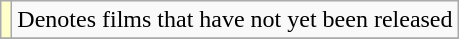<table class="wikitable">
<tr>
<td style="background:#FFFFCC;"></td>
<td>Denotes films that have not yet been released</td>
</tr>
<tr>
</tr>
</table>
